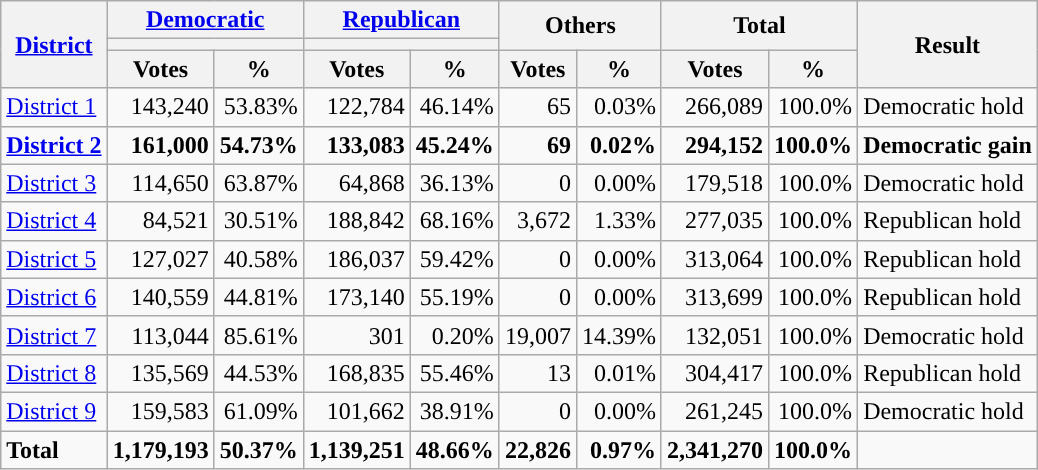<table class="wikitable plainrowheaders sortable" style="font-size:100%; text-align:right">
<tr>
<th scope=col rowspan=3><a href='#'>District</a></th>
<th scope=col colspan=2><a href='#'>Democratic</a></th>
<th scope=col colspan=2><a href='#'>Republican</a></th>
<th scope=col colspan=2 rowspan=2>Others</th>
<th scope=col colspan=2 rowspan=2>Total</th>
<th scope=col rowspan=3>Result</th>
</tr>
<tr>
<th scope=col colspan=2 style="background:"></th>
<th scope=col colspan=2 style="background:"></th>
</tr>
<tr>
<th scope=col data-sort-type="number">Votes</th>
<th scope=col data-sort-type="number">%</th>
<th scope=col data-sort-type="number">Votes</th>
<th scope=col data-sort-type="number">%</th>
<th scope=col data-sort-type="number">Votes</th>
<th scope=col data-sort-type="number">%</th>
<th scope=col data-sort-type="number">Votes</th>
<th scope=col data-sort-type="number">%</th>
</tr>
<tr>
<td align=left><a href='#'>District 1</a></td>
<td>143,240</td>
<td>53.83%</td>
<td>122,784</td>
<td>46.14%</td>
<td>65</td>
<td>0.03%</td>
<td>266,089</td>
<td>100.0%</td>
<td align=left>Democratic hold</td>
</tr>
<tr>
<td align=left><strong><a href='#'>District 2</a></strong></td>
<td><strong>161,000</strong></td>
<td><strong>54.73%</strong></td>
<td><strong>133,083</strong></td>
<td><strong>45.24%</strong></td>
<td><strong>69</strong></td>
<td><strong>0.02%</strong></td>
<td><strong>294,152</strong></td>
<td><strong>100.0%</strong></td>
<td align=left><strong>Democratic gain</strong></td>
</tr>
<tr>
<td align=left><a href='#'>District 3</a></td>
<td>114,650</td>
<td>63.87%</td>
<td>64,868</td>
<td>36.13%</td>
<td>0</td>
<td>0.00%</td>
<td>179,518</td>
<td>100.0%</td>
<td align=left>Democratic hold</td>
</tr>
<tr>
<td align=left><a href='#'>District 4</a></td>
<td>84,521</td>
<td>30.51%</td>
<td>188,842</td>
<td>68.16%</td>
<td>3,672</td>
<td>1.33%</td>
<td>277,035</td>
<td>100.0%</td>
<td align=left>Republican hold</td>
</tr>
<tr>
<td align=left><a href='#'>District 5</a></td>
<td>127,027</td>
<td>40.58%</td>
<td>186,037</td>
<td>59.42%</td>
<td>0</td>
<td>0.00%</td>
<td>313,064</td>
<td>100.0%</td>
<td align=left>Republican hold</td>
</tr>
<tr>
<td align=left><a href='#'>District 6</a></td>
<td>140,559</td>
<td>44.81%</td>
<td>173,140</td>
<td>55.19%</td>
<td>0</td>
<td>0.00%</td>
<td>313,699</td>
<td>100.0%</td>
<td align=left>Republican hold</td>
</tr>
<tr>
<td align=left><a href='#'>District 7</a></td>
<td>113,044</td>
<td>85.61%</td>
<td>301</td>
<td>0.20%</td>
<td>19,007</td>
<td>14.39%</td>
<td>132,051</td>
<td>100.0%</td>
<td align=left>Democratic hold</td>
</tr>
<tr>
<td align=left><a href='#'>District 8</a></td>
<td>135,569</td>
<td>44.53%</td>
<td>168,835</td>
<td>55.46%</td>
<td>13</td>
<td>0.01%</td>
<td>304,417</td>
<td>100.0%</td>
<td align=left>Republican hold</td>
</tr>
<tr>
<td align=left><a href='#'>District 9</a></td>
<td>159,583</td>
<td>61.09%</td>
<td>101,662</td>
<td>38.91%</td>
<td>0</td>
<td>0.00%</td>
<td>261,245</td>
<td>100.0%</td>
<td align=left>Democratic hold</td>
</tr>
<tr class="sortbottom" style="font-weight:bold">
<td align=left>Total</td>
<td>1,179,193</td>
<td>50.37%</td>
<td>1,139,251</td>
<td>48.66%</td>
<td>22,826</td>
<td>0.97%</td>
<td>2,341,270</td>
<td>100.0%</td>
<td></td>
</tr>
</table>
